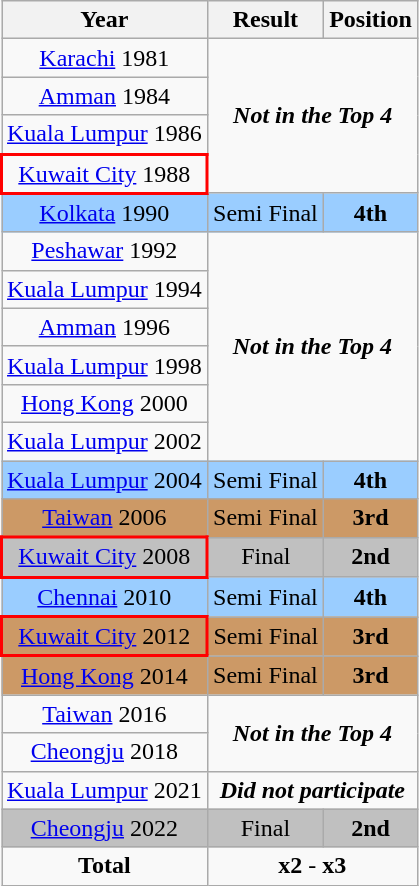<table class="wikitable" style="text-align: center;">
<tr>
<th>Year</th>
<th>Result</th>
<th>Position</th>
</tr>
<tr>
<td> <a href='#'>Karachi</a> 1981</td>
<td rowspan="4" colspan="2" align="center"><strong><em>Not in the Top 4</em></strong></td>
</tr>
<tr>
<td> <a href='#'>Amman</a> 1984</td>
</tr>
<tr>
<td> <a href='#'>Kuala Lumpur</a> 1986</td>
</tr>
<tr>
<td style="border: 2px solid red"> <a href='#'>Kuwait City</a> 1988</td>
</tr>
<tr style="background:#9acdff;">
<td> <a href='#'>Kolkata</a> 1990</td>
<td>Semi Final</td>
<td><strong>4th</strong></td>
</tr>
<tr>
<td> <a href='#'>Peshawar</a> 1992</td>
<td rowspan="6" colspan="2" align="center"><strong><em>Not in the Top 4</em></strong></td>
</tr>
<tr>
<td> <a href='#'>Kuala Lumpur</a> 1994</td>
</tr>
<tr>
<td> <a href='#'>Amman</a> 1996</td>
</tr>
<tr>
<td> <a href='#'>Kuala Lumpur</a> 1998</td>
</tr>
<tr>
<td> <a href='#'>Hong Kong</a> 2000</td>
</tr>
<tr>
<td> <a href='#'>Kuala Lumpur</a> 2002</td>
</tr>
<tr style="background:#9acdff;">
<td> <a href='#'>Kuala Lumpur</a> 2004</td>
<td>Semi Final</td>
<td><strong>4th</strong></td>
</tr>
<tr style="background:#c96;">
<td> <a href='#'>Taiwan</a> 2006</td>
<td>Semi Final</td>
<td><strong>3rd</strong></td>
</tr>
<tr style="background:silver;">
<td style="border: 2px solid red"> <a href='#'>Kuwait City</a> 2008</td>
<td>Final</td>
<td><strong>2nd</strong></td>
</tr>
<tr style="background:#9acdff;">
<td> <a href='#'>Chennai</a> 2010</td>
<td>Semi Final</td>
<td><strong>4th</strong></td>
</tr>
<tr style="background:#c96;">
<td style="border: 2px solid red"> <a href='#'>Kuwait City</a> 2012</td>
<td>Semi Final</td>
<td><strong>3rd</strong></td>
</tr>
<tr style="background:#c96;">
<td> <a href='#'>Hong Kong</a> 2014</td>
<td>Semi Final</td>
<td><strong>3rd</strong></td>
</tr>
<tr>
<td> <a href='#'>Taiwan</a> 2016</td>
<td rowspan="2" colspan="2" align="center"><strong><em>Not in the Top 4</em></strong></td>
</tr>
<tr>
<td> <a href='#'>Cheongju</a> 2018</td>
</tr>
<tr>
<td> <a href='#'>Kuala Lumpur</a> 2021</td>
<td colspan="2" align="center"><strong><em>Did not participate</em></strong></td>
</tr>
<tr style="background:silver;">
<td> <a href='#'>Cheongju</a> 2022</td>
<td>Final</td>
<td><strong>2nd</strong></td>
</tr>
<tr>
<td><strong>Total</strong></td>
<td rowspan="1" colspan="2" align="center"><strong>x2</strong> - <strong>x3</strong></td>
</tr>
</table>
